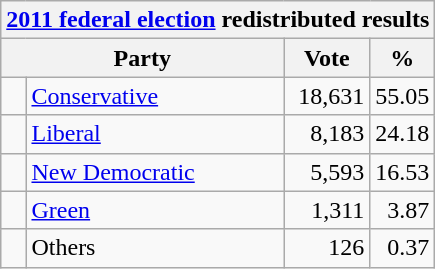<table class="wikitable">
<tr>
<th colspan="4"><a href='#'>2011 federal election</a> redistributed results</th>
</tr>
<tr>
<th bgcolor="#DDDDFF" width="130px" colspan="2">Party</th>
<th bgcolor="#DDDDFF" width="50px">Vote</th>
<th bgcolor="#DDDDFF" width="30px">%</th>
</tr>
<tr>
<td> </td>
<td><a href='#'>Conservative</a></td>
<td align=right>18,631</td>
<td align=right>55.05</td>
</tr>
<tr>
<td> </td>
<td><a href='#'>Liberal</a></td>
<td align=right>8,183</td>
<td align=right>24.18</td>
</tr>
<tr>
<td> </td>
<td><a href='#'>New Democratic</a></td>
<td align=right>5,593</td>
<td align=right>16.53</td>
</tr>
<tr>
<td> </td>
<td><a href='#'>Green</a></td>
<td align=right>1,311</td>
<td align=right>3.87</td>
</tr>
<tr>
<td> </td>
<td>Others</td>
<td align=right>126</td>
<td align=right>0.37</td>
</tr>
</table>
